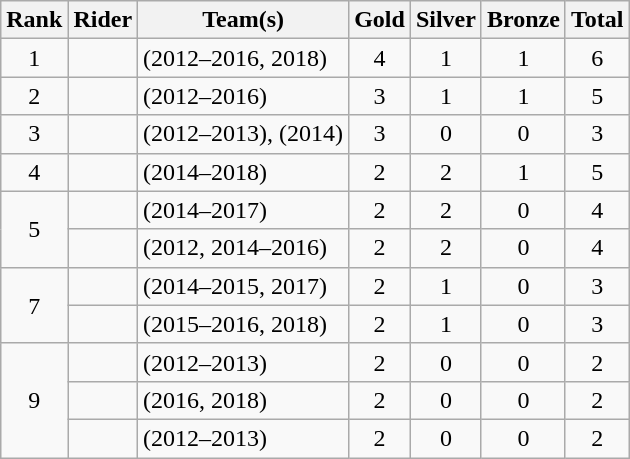<table class="wikitable" style="text-align: center">
<tr>
<th>Rank</th>
<th>Rider</th>
<th>Team(s)</th>
<th>Gold</th>
<th>Silver</th>
<th>Bronze</th>
<th>Total</th>
</tr>
<tr>
<td>1</td>
<td align=left></td>
<td align=left> (2012–2016, 2018)</td>
<td>4</td>
<td>1</td>
<td>1</td>
<td>6</td>
</tr>
<tr>
<td>2</td>
<td align=left></td>
<td align=left> (2012–2016)</td>
<td>3</td>
<td>1</td>
<td>1</td>
<td>5</td>
</tr>
<tr>
<td>3</td>
<td align=left></td>
<td align=left> (2012–2013),  (2014)</td>
<td>3</td>
<td>0</td>
<td>0</td>
<td>3</td>
</tr>
<tr>
<td>4</td>
<td align=left></td>
<td align=left> (2014–2018)</td>
<td>2</td>
<td>2</td>
<td>1</td>
<td>5</td>
</tr>
<tr>
<td rowspan=2>5</td>
<td align=left></td>
<td align=left> (2014–2017)</td>
<td>2</td>
<td>2</td>
<td>0</td>
<td>4</td>
</tr>
<tr>
<td align=left></td>
<td align=left> (2012, 2014–2016)</td>
<td>2</td>
<td>2</td>
<td>0</td>
<td>4</td>
</tr>
<tr>
<td rowspan=2>7</td>
<td align=left></td>
<td align=left> (2014–2015, 2017)</td>
<td>2</td>
<td>1</td>
<td>0</td>
<td>3</td>
</tr>
<tr>
<td align=left></td>
<td align=left> (2015–2016, 2018)</td>
<td>2</td>
<td>1</td>
<td>0</td>
<td>3</td>
</tr>
<tr>
<td rowspan=3>9</td>
<td align=left></td>
<td align=left> (2012–2013)</td>
<td>2</td>
<td>0</td>
<td>0</td>
<td>2</td>
</tr>
<tr>
<td align=left></td>
<td align=left> (2016, 2018)</td>
<td>2</td>
<td>0</td>
<td>0</td>
<td>2</td>
</tr>
<tr>
<td align=left></td>
<td align=left> (2012–2013)</td>
<td>2</td>
<td>0</td>
<td>0</td>
<td>2</td>
</tr>
</table>
